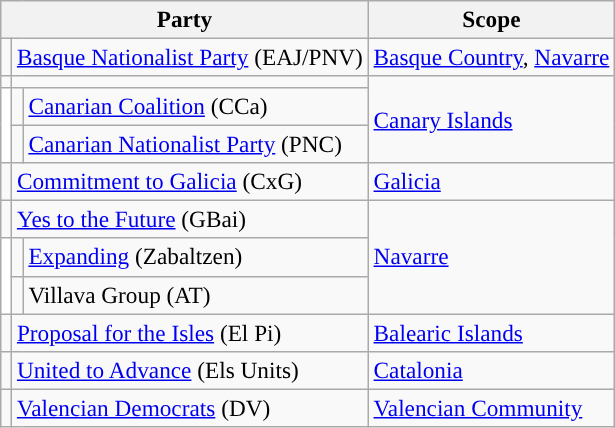<table class="wikitable" style="text-align:left; font-size:97%;">
<tr>
<th colspan="3">Party</th>
<th>Scope</th>
</tr>
<tr>
<td></td>
<td colspan="2"><a href='#'>Basque Nationalist Party</a> (EAJ/PNV)</td>
<td><a href='#'>Basque Country</a>, <a href='#'>Navarre</a></td>
</tr>
<tr>
<td></td>
<td colspan="2"></td>
<td rowspan="3"><a href='#'>Canary Islands</a></td>
</tr>
<tr>
<td rowspan="2" bgcolor="white"></td>
<td></td>
<td><a href='#'>Canarian Coalition</a> (CCa)</td>
</tr>
<tr>
<td></td>
<td><a href='#'>Canarian Nationalist Party</a> (PNC)</td>
</tr>
<tr>
<td></td>
<td colspan="2"><a href='#'>Commitment to Galicia</a> (CxG)</td>
<td><a href='#'>Galicia</a></td>
</tr>
<tr>
<td></td>
<td colspan="2"><a href='#'>Yes to the Future</a> (GBai)</td>
<td rowspan="3"><a href='#'>Navarre</a></td>
</tr>
<tr>
<td rowspan="2" bgcolor="white"></td>
<td></td>
<td><a href='#'>Expanding</a> (Zabaltzen)</td>
</tr>
<tr>
<td></td>
<td>Villava Group (AT)</td>
</tr>
<tr>
<td></td>
<td colspan="2"><a href='#'>Proposal for the Isles</a> (El Pi)</td>
<td><a href='#'>Balearic Islands</a></td>
</tr>
<tr>
<td></td>
<td colspan="2"><a href='#'>United to Advance</a> (Els Units)</td>
<td><a href='#'>Catalonia</a></td>
</tr>
<tr>
<td></td>
<td colspan="2"><a href='#'>Valencian Democrats</a> (DV)</td>
<td><a href='#'>Valencian Community</a></td>
</tr>
</table>
